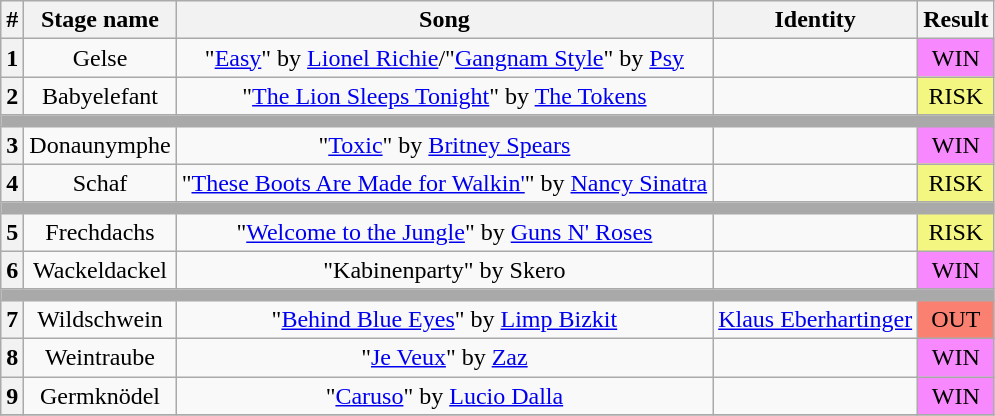<table class="wikitable plainrowheaders" style="text-align: center;">
<tr>
<th>#</th>
<th>Stage name</th>
<th>Song</th>
<th>Identity</th>
<th>Result</th>
</tr>
<tr>
<th>1</th>
<td>Gelse</td>
<td>"<a href='#'>Easy</a>" by <a href='#'>Lionel Richie</a>/"<a href='#'>Gangnam Style</a>" by <a href='#'>Psy</a></td>
<td></td>
<td bgcolor=#F888FD>WIN</td>
</tr>
<tr>
<th>2</th>
<td>Babyelefant</td>
<td>"<a href='#'>The Lion Sleeps Tonight</a>" by <a href='#'>The Tokens</a></td>
<td></td>
<td bgcolor="#F3F781">RISK</td>
</tr>
<tr>
<td colspan="5" style="background:darkgray"></td>
</tr>
<tr>
<th>3</th>
<td>Donaunymphe</td>
<td>"<a href='#'>Toxic</a>" by <a href='#'>Britney Spears</a></td>
<td></td>
<td bgcolor=#F888FD>WIN</td>
</tr>
<tr>
<th>4</th>
<td>Schaf</td>
<td>"<a href='#'>These Boots Are Made for Walkin'</a>" by <a href='#'>Nancy Sinatra</a></td>
<td></td>
<td bgcolor="#F3F781">RISK</td>
</tr>
<tr>
<td colspan="5" style="background:darkgray"></td>
</tr>
<tr>
<th>5</th>
<td>Frechdachs</td>
<td>"<a href='#'>Welcome to the Jungle</a>" by <a href='#'>Guns N' Roses</a></td>
<td></td>
<td bgcolor="#F3F781">RISK</td>
</tr>
<tr>
<th>6</th>
<td>Wackeldackel</td>
<td>"Kabinenparty" by Skero</td>
<td></td>
<td bgcolor=#F888FD>WIN</td>
</tr>
<tr>
<td colspan="5" style="background:darkgray"></td>
</tr>
<tr>
<th>7</th>
<td>Wildschwein</td>
<td>"<a href='#'>Behind Blue Eyes</a>" by <a href='#'>Limp Bizkit</a></td>
<td><a href='#'>Klaus Eberhartinger</a></td>
<td bgcolor=salmon>OUT</td>
</tr>
<tr>
<th>8</th>
<td>Weintraube</td>
<td>"<a href='#'>Je Veux</a>" by <a href='#'>Zaz</a></td>
<td></td>
<td bgcolor=#F888FD>WIN</td>
</tr>
<tr>
<th>9</th>
<td>Germknödel</td>
<td>"<a href='#'>Caruso</a>" by <a href='#'>Lucio Dalla</a></td>
<td></td>
<td bgcolor=#F888FD>WIN</td>
</tr>
<tr>
</tr>
</table>
